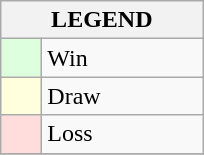<table class="wikitable" border="1">
<tr>
<th colspan="2">LEGEND</th>
</tr>
<tr>
<td style="background:#ddffdd;" width=20> </td>
<td width=100>Win</td>
</tr>
<tr>
<td style="background:#ffffdd"  width=20> </td>
<td width=100>Draw</td>
</tr>
<tr>
<td style="background:#ffdddd;" width=20> </td>
<td width=100>Loss</td>
</tr>
<tr>
</tr>
</table>
